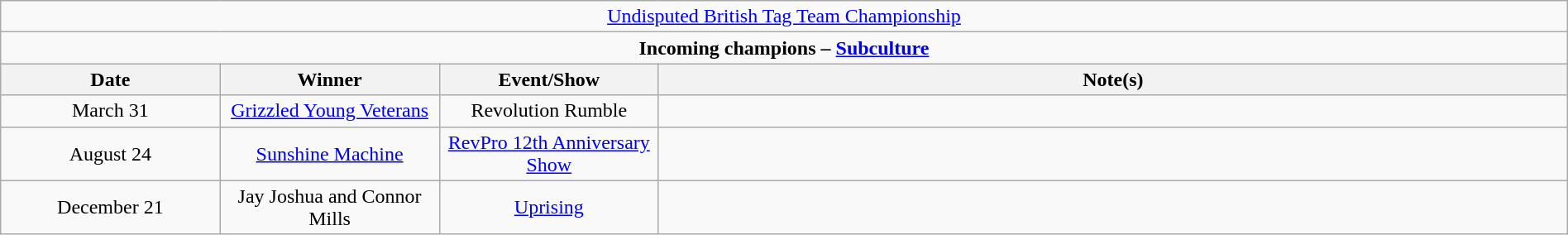<table class="wikitable" style="text-align:center; width:100%;">
<tr>
<td colspan="4" style="text-align: center;"><a href='#'>Undisputed British Tag Team Championship</a></td>
</tr>
<tr>
<td colspan="4" style="text-align: center;"><strong>Incoming champions – <a href='#'>Subculture</a> </strong></td>
</tr>
<tr>
<th width=14%>Date</th>
<th width=14%>Winner</th>
<th width=14%>Event/Show</th>
<th width=58%>Note(s)</th>
</tr>
<tr>
<td>March 31</td>
<td><a href='#'>Grizzled Young Veterans</a><br></td>
<td>Revolution Rumble</td>
<td></td>
</tr>
<tr>
<td>August 24</td>
<td><a href='#'>Sunshine Machine</a><br></td>
<td><a href='#'>RevPro 12th Anniversary Show</a></td>
<td></td>
</tr>
<tr>
<td>December 21</td>
<td>Jay Joshua and Connor Mills</td>
<td><a href='#'>Uprising</a></td>
<td></td>
</tr>
</table>
